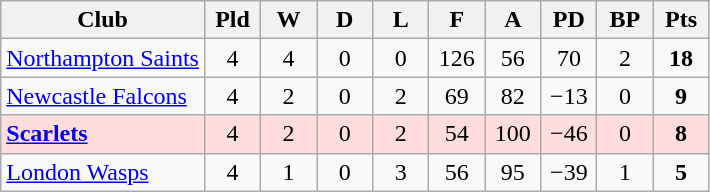<table class="wikitable" style="text-align:center">
<tr>
<th>Club</th>
<th width=30>Pld</th>
<th width=30>W</th>
<th width=30>D</th>
<th width=30>L</th>
<th width=30>F</th>
<th width=30>A</th>
<th width=30>PD</th>
<th width=30>BP</th>
<th width=30>Pts</th>
</tr>
<tr>
<td align=left><a href='#'>Northampton Saints</a></td>
<td>4</td>
<td>4</td>
<td>0</td>
<td>0</td>
<td>126</td>
<td>56</td>
<td>70</td>
<td>2</td>
<td><strong>18</strong></td>
</tr>
<tr>
<td align=left><a href='#'>Newcastle Falcons</a></td>
<td>4</td>
<td>2</td>
<td>0</td>
<td>2</td>
<td>69</td>
<td>82</td>
<td>−13</td>
<td>0</td>
<td><strong>9</strong></td>
</tr>
<tr bgcolor="#ffdddd">
<td align=left><strong><a href='#'>Scarlets</a></strong></td>
<td>4</td>
<td>2</td>
<td>0</td>
<td>2</td>
<td>54</td>
<td>100</td>
<td>−46</td>
<td>0</td>
<td><strong>8</strong></td>
</tr>
<tr>
<td align=left><a href='#'>London Wasps</a></td>
<td>4</td>
<td>1</td>
<td>0</td>
<td>3</td>
<td>56</td>
<td>95</td>
<td>−39</td>
<td>1</td>
<td><strong>5</strong></td>
</tr>
</table>
